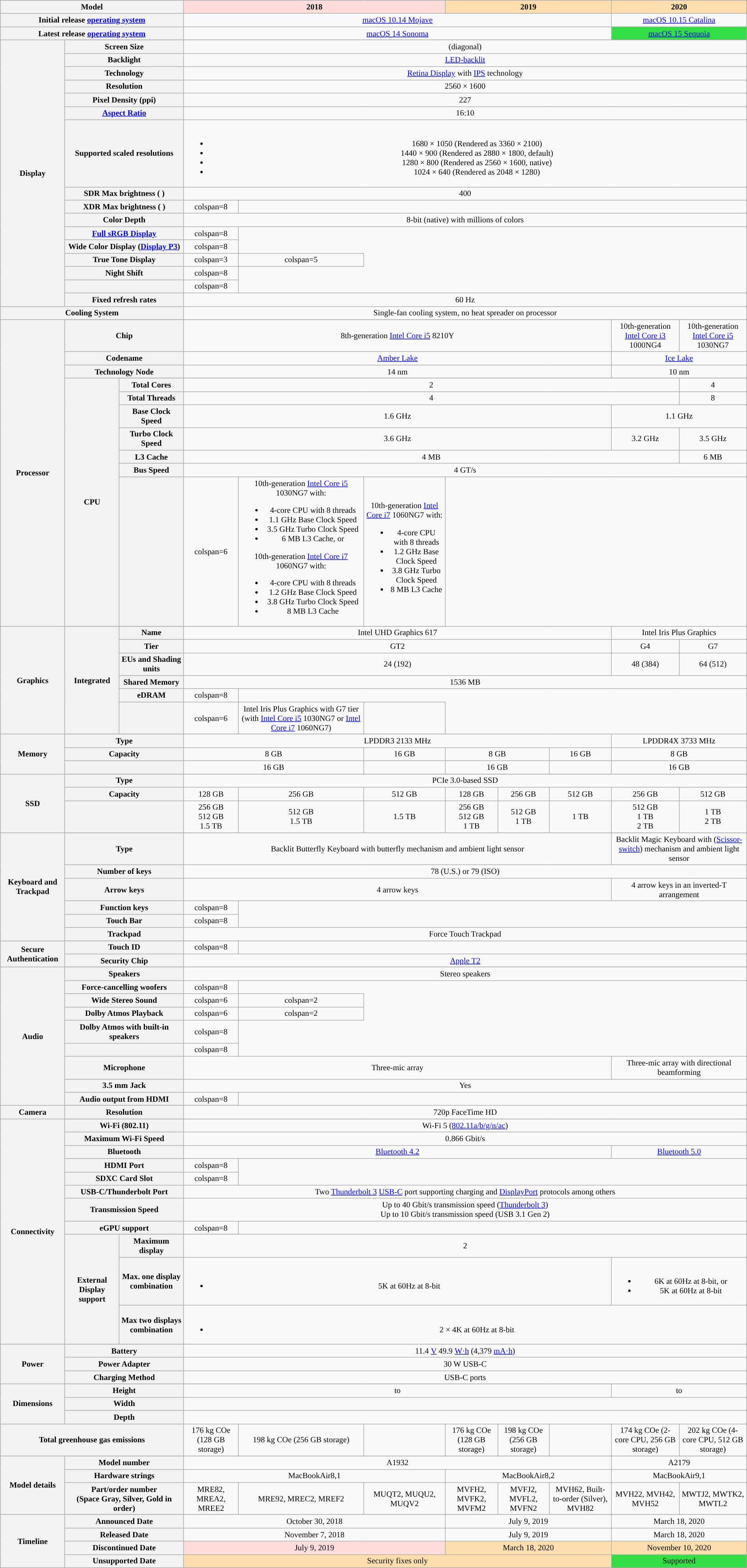<table class="wikitable collapsible"  style="text-align:center; width:100%; font-size: 85%">
<tr>
<th colspan=3 style="background:#silver;">Model</th>
<th colspan=3 style="background:#ffdddd">2018</th>
<th colspan=3 style="background:#ffdead">2019</th>
<th colspan=2 style="background:#ffdead">2020</th>
</tr>
<tr>
<th colspan=3 >Initial release <a href='#'>operating system</a></th>
<td colspan=6><a href='#'>macOS 10.14 Mojave</a></td>
<td colspan=2><a href='#'>macOS 10.15 Catalina</a></td>
</tr>
<tr>
<th colspan=3 >Latest release <a href='#'>operating system</a></th>
<td colspan=6><a href='#'>macOS 14 Sonoma</a></td>
<td colspan=2 style="background:#3d4;"><a href='#'>macOS 15 Sequoia</a></td>
</tr>
<tr>
<th rowspan=17 >Display</th>
</tr>
<tr>
<th colspan=2 >Screen Size</th>
<td colspan=8> (diagonal)</td>
</tr>
<tr>
<th colspan=2 >Backlight</th>
<td colspan=8><a href='#'>LED-backlit</a></td>
</tr>
<tr>
<th colspan=2 >Technology</th>
<td colspan=8><a href='#'>Retina Display</a> with <a href='#'>IPS</a> technology</td>
</tr>
<tr>
<th colspan=2 >Resolution</th>
<td colspan=8>2560 × 1600</td>
</tr>
<tr>
<th colspan=2 >Pixel Density (ppi)</th>
<td colspan=8>227</td>
</tr>
<tr>
<th colspan=2 ><a href='#'>Aspect Ratio</a></th>
<td colspan=8>16:10</td>
</tr>
<tr>
<th colspan=2 >Supported scaled resolutions</th>
<td colspan=8><br><ul><li>1680 × 1050 (Rendered as 3360 × 2100)</li><li>1440 × 900 (Rendered as 2880 × 1800, default)</li><li>1280 × 800 (Rendered as 2560 × 1600, native)</li><li>1024 × 640 (Rendered as 2048 × 1280)</li></ul></td>
</tr>
<tr>
<th colspan=2 >SDR Max brightness ( )</th>
<td colspan=8>400</td>
</tr>
<tr>
<th colspan=2 >XDR Max brightness ( )</th>
<td>colspan=8 </td>
</tr>
<tr>
<th colspan=2 >Color Depth</th>
<td colspan=8>8-bit (native) with millions of colors</td>
</tr>
<tr>
<th colspan=2 ><a href='#'>Full sRGB Display</a></th>
<td>colspan=8 </td>
</tr>
<tr>
<th colspan=2 >Wide Color Display (<a href='#'>Display P3</a>)</th>
<td>colspan=8 </td>
</tr>
<tr>
<th colspan=2 >True Tone Display</th>
<td>colspan=3 </td>
<td>colspan=5 </td>
</tr>
<tr>
<th colspan=2 >Night Shift</th>
<td>colspan=8 </td>
</tr>
<tr>
<th colspan=2 ></th>
<td>colspan=8 </td>
</tr>
<tr>
<th colspan=2 >Fixed refresh rates</th>
<td colspan=8>60 Hz</td>
</tr>
<tr>
<th colspan=3 >Cooling System</th>
<td colspan=8>Single-fan cooling system, no heat spreader on processor</td>
</tr>
<tr>
<th rowspan=12 >Processor</th>
</tr>
<tr>
<th colspan=2 >Chip</th>
<td colspan=6>8th-generation <a href='#'>Intel Core i5</a> 8210Y</td>
<td>10th-generation <a href='#'>Intel Core i3</a> 1000NG4</td>
<td>10th-generation <a href='#'>Intel Core i5</a> 1030NG7</td>
</tr>
<tr>
<th colspan=2 >Codename</th>
<td colspan=6><a href='#'>Amber Lake</a></td>
<td colspan=2><a href='#'>Ice Lake</a></td>
</tr>
<tr>
<th colspan=2 >Technology Node</th>
<td colspan=6>14 nm</td>
<td colspan=2>10 nm</td>
</tr>
<tr>
<th rowspan=8 >CPU</th>
</tr>
<tr>
<th>Total Cores</th>
<td colspan=7>2</td>
<td>4</td>
</tr>
<tr>
<th>Total Threads</th>
<td colspan=7>4</td>
<td>8</td>
</tr>
<tr>
<th>Base Clock Speed</th>
<td colspan=6>1.6 GHz</td>
<td colspan=2>1.1 GHz</td>
</tr>
<tr>
<th>Turbo Clock Speed</th>
<td colspan=6>3.6 GHz</td>
<td>3.2 GHz</td>
<td>3.5 GHz</td>
</tr>
<tr>
<th>L3 Cache</th>
<td colspan=7>4 MB</td>
<td>6 MB</td>
</tr>
<tr>
<th>Bus Speed</th>
<td colspan=8>4 GT/s</td>
</tr>
<tr>
<th></th>
<td>colspan=6 </td>
<td>10th-generation <a href='#'>Intel Core i5</a> 1030NG7 with:<br><ul><li>4-core CPU with 8 threads</li><li>1.1 GHz Base Clock Speed</li><li>3.5 GHz Turbo Clock Speed</li><li>6 MB L3 Cache, or</li></ul>10th-generation <a href='#'>Intel Core i7</a> 1060NG7 with:<ul><li>4-core CPU with 8 threads</li><li>1.2 GHz Base Clock Speed</li><li>3.8 GHz Turbo Clock Speed</li><li>8 MB L3 Cache</li></ul></td>
<td>10th-generation <a href='#'>Intel Core i7</a> 1060NG7 with:<br><ul><li>4-core CPU with 8 threads</li><li>1.2 GHz Base Clock Speed</li><li>3.8 GHz Turbo Clock Speed</li><li>8 MB L3 Cache</li></ul></td>
</tr>
<tr>
<th rowspan=8 >Graphics</th>
</tr>
<tr>
<th rowspan=7 >Integrated</th>
</tr>
<tr>
<th>Name</th>
<td colspan=6>Intel UHD Graphics 617</td>
<td colspan=2>Intel Iris Plus Graphics</td>
</tr>
<tr>
<th>Tier</th>
<td colspan=6>GT2</td>
<td>G4</td>
<td>G7</td>
</tr>
<tr>
<th>EUs and Shading units</th>
<td colspan=6>24 (192)</td>
<td>48 (384)</td>
<td>64 (512)</td>
</tr>
<tr>
<th>Shared Memory</th>
<td colspan=8>1536 MB</td>
</tr>
<tr>
<th>eDRAM</th>
<td>colspan=8 </td>
</tr>
<tr>
<th></th>
<td>colspan=6 </td>
<td>Intel Iris Plus Graphics with G7 tier (with <a href='#'>Intel Core i5</a> 1030NG7 or <a href='#'>Intel Core i7</a> 1060NG7)</td>
<td></td>
</tr>
<tr>
<th rowspan=4 >Memory</th>
</tr>
<tr>
<th colspan=2 >Type</th>
<td colspan=6>LPDDR3 2133 MHz</td>
<td colspan=2>LPDDR4X 3733 MHz</td>
</tr>
<tr>
<th colspan=2 >Capacity</th>
<td colspan=2>8 GB</td>
<td>16 GB</td>
<td colspan=2>8 GB</td>
<td>16 GB</td>
<td colspan=2>8 GB</td>
</tr>
<tr>
<th colspan=2 ></th>
<td colspan=2>16 GB</td>
<td></td>
<td colspan=2>16 GB</td>
<td></td>
<td colspan=2>16 GB</td>
</tr>
<tr>
<th rowspan=4 >SSD</th>
</tr>
<tr>
<th colspan=2 >Type</th>
<td colspan=8>PCIe 3.0-based SSD</td>
</tr>
<tr>
<th colspan=2 >Capacity</th>
<td>128 GB</td>
<td>256 GB</td>
<td>512 GB</td>
<td>128 GB</td>
<td>256 GB</td>
<td>512 GB</td>
<td>256 GB</td>
<td>512 GB</td>
</tr>
<tr>
<th colspan=2 ></th>
<td>256 GB<br>512 GB<br>1.5 TB</td>
<td>512 GB<br>1.5 TB</td>
<td>1.5 TB</td>
<td>256 GB<br>512 GB<br>1 TB</td>
<td>512 GB<br>1 TB</td>
<td>1 TB</td>
<td>512 GB<br>1 TB<br>2 TB</td>
<td>1 TB<br>2 TB</td>
</tr>
<tr>
<th rowspan=7 >Keyboard and Trackpad</th>
</tr>
<tr>
<th colspan=2 >Type</th>
<td colspan=6>Backlit Butterfly Keyboard with butterfly mechanism and ambient light sensor</td>
<td colspan=2>Backlit Magic Keyboard with (<a href='#'>Scissor-switch</a>) mechanism and ambient light sensor</td>
</tr>
<tr>
<th colspan=2 >Number of keys</th>
<td colspan=8>78 (U.S.) or 79 (ISO)</td>
</tr>
<tr>
<th colspan=2 >Arrow keys</th>
<td colspan=6>4 arrow keys</td>
<td colspan=2>4 arrow keys in an inverted-T arrangement</td>
</tr>
<tr>
<th colspan=2 >Function keys</th>
<td>colspan=8 </td>
</tr>
<tr>
<th colspan=2 >Touch Bar</th>
<td>colspan=8 </td>
</tr>
<tr>
<th colspan=2 >Trackpad</th>
<td colspan=8>Force Touch Trackpad</td>
</tr>
<tr>
<th rowspan=3 >Secure Authentication</th>
</tr>
<tr>
<th colspan=2 >Touch ID</th>
<td>colspan=8 </td>
</tr>
<tr>
<th colspan=2 >Security Chip</th>
<td colspan=8><a href='#'>Apple T2</a></td>
</tr>
<tr>
<th rowspan=10 >Audio</th>
</tr>
<tr>
<th colspan=2 >Speakers</th>
<td colspan=8>Stereo speakers</td>
</tr>
<tr>
<th colspan=2 >Force-cancelling woofers</th>
<td>colspan=8 </td>
</tr>
<tr>
<th colspan=2 >Wide Stereo Sound</th>
<td>colspan=6 </td>
<td>colspan=2 </td>
</tr>
<tr>
<th colspan=2 >Dolby Atmos Playback</th>
<td>colspan=6 </td>
<td>colspan=2 </td>
</tr>
<tr>
<th colspan=2 >Dolby Atmos with built-in speakers</th>
<td>colspan=8 </td>
</tr>
<tr>
<th colspan=2 ></th>
<td>colspan=8 </td>
</tr>
<tr>
<th colspan=2 >Microphone</th>
<td colspan=6>Three-mic array</td>
<td colspan=2>Three-mic array with directional beamforming</td>
</tr>
<tr>
<th colspan=2 >3.5 mm Jack</th>
<td colspan=8>Yes</td>
</tr>
<tr>
<th colspan=2 >Audio output from HDMI</th>
<td>colspan=8 </td>
</tr>
<tr>
<th rowspan=2 >Camera</th>
</tr>
<tr>
<th colspan=2 >Resolution</th>
<td colspan=8>720p FaceTime HD</td>
</tr>
<tr>
<th rowspan=13 >Connectivity</th>
</tr>
<tr>
<th colspan=2 >Wi-Fi (802.11)</th>
<td colspan=8>Wi-Fi 5 (<a href='#'>802.11a/b/g/n/ac</a>)</td>
</tr>
<tr>
<th colspan=2 >Maximum Wi-Fi Speed</th>
<td colspan=8>0.866 Gbit/s</td>
</tr>
<tr>
<th colspan=2 >Bluetooth</th>
<td colspan=6><a href='#'>Bluetooth 4.2</a></td>
<td colspan=2><a href='#'>Bluetooth 5.0</a></td>
</tr>
<tr>
<th colspan=2 >HDMI Port</th>
<td>colspan=8 </td>
</tr>
<tr>
<th colspan=2 >SDXC Card Slot</th>
<td>colspan=8 </td>
</tr>
<tr>
<th colspan=2 >USB-C/Thunderbolt Port</th>
<td colspan=8>Two <a href='#'>Thunderbolt 3</a> <a href='#'>USB-C</a> port supporting charging and <a href='#'>DisplayPort</a> protocols among others</td>
</tr>
<tr>
<th colspan=2 >Transmission Speed</th>
<td colspan=8>Up to 40 Gbit/s transmission speed (<a href='#'>Thunderbolt 3</a>)<br>Up to 10 Gbit/s transmission speed (USB 3.1 Gen 2)</td>
</tr>
<tr>
<th colspan=2 >eGPU support</th>
<td>colspan=8 </td>
</tr>
<tr>
<th rowspan=4 >External Display support</th>
</tr>
<tr>
<th>Maximum display</th>
<td colspan=8>2</td>
</tr>
<tr>
<th>Max. one display combination</th>
<td colspan=6><br><ul><li>5K at 60Hz at 8-bit</li></ul></td>
<td colspan=2><br><ul><li>6K at 60Hz at 8-bit, or</li><li>5K at 60Hz at 8-bit</li></ul></td>
</tr>
<tr>
<th>Max two displays combination</th>
<td colspan=8><br><ul><li>2 × 4K at 60Hz at 8-bit</li></ul></td>
</tr>
<tr>
<th rowspan=4 >Power</th>
</tr>
<tr>
<th colspan=2 >Battery</th>
<td colspan=8>11.4 <a href='#'>V</a> 49.9 <a href='#'>W·h</a> (4,379 <a href='#'>mA·h</a>)</td>
</tr>
<tr>
<th colspan=2 >Power Adapter</th>
<td colspan=8>30 W USB-C</td>
</tr>
<tr>
<th colspan=2 >Charging Method</th>
<td colspan=8>USB-C ports</td>
</tr>
<tr>
<th rowspan=4 >Dimensions</th>
</tr>
<tr>
<th colspan=2 >Height</th>
<td colspan=6> to </td>
<td colspan=2> to </td>
</tr>
<tr>
<th colspan=2 >Width</th>
<td colspan=8></td>
</tr>
<tr>
<th colspan=2 >Depth</th>
<td colspan=8></td>
</tr>
<tr>
<th colspan="3" >Total greenhouse gas emissions</th>
<td>176 kg COe (128 GB storage)</td>
<td>198 kg COe (256 GB storage)</td>
<td></td>
<td>176 kg COe (128 GB storage)</td>
<td>198 kg COe (256 GB storage)</td>
<td></td>
<td>174 kg COe (2-core CPU, 256 GB storage)</td>
<td>202 kg COe (4-core CPU, 512 GB storage)</td>
</tr>
<tr>
<th rowspan="4" >Model details</th>
</tr>
<tr>
<th colspan="2" >Model number</th>
<td colspan="6">A1932</td>
<td colspan="2">A2179</td>
</tr>
<tr>
<th colspan="2" >Hardware strings</th>
<td colspan="3">MacBookAir8,1</td>
<td colspan="3">MacBookAir8,2</td>
<td colspan="2">MacBookAir9,1</td>
</tr>
<tr>
<th colspan="2" >Part/order number<br>(Space Gray, Silver, Gold in order)</th>
<td>MRE82, MREA2, MREE2</td>
<td>MRE92, MREC2, MREF2</td>
<td>MUQT2, MUQU2, MUQV2</td>
<td>MVFH2, MVFK2, MVFM2</td>
<td>MVFJ2, MVFL2, MVFN2</td>
<td>MVH62, Built-to-order (Silver), MVH82</td>
<td>MVH22, MVH42, MVH52</td>
<td>MWTJ2, MWTK2, MWTL2</td>
</tr>
<tr>
<th rowspan="5" >Timeline</th>
</tr>
<tr>
<th colspan="2" >Announced Date</th>
<td colspan="3">October 30, 2018</td>
<td colspan="3">July 9, 2019</td>
<td colspan="2">March 18, 2020</td>
</tr>
<tr>
<th colspan="2" >Released Date</th>
<td colspan="3">November 7, 2018</td>
<td colspan="3">July 9, 2019</td>
<td colspan="2">March 18, 2020</td>
</tr>
<tr>
<th colspan="2" >Discontinued Date</th>
<td colspan="3" style="background:#ffdddd">July 9, 2019</td>
<td colspan="3" style="background:#ffdead">March 18, 2020</td>
<td colspan="2" style="background:#ffdead">November 10, 2020</td>
</tr>
<tr>
<th colspan="2" >Unsupported Date</th>
<td colspan="6" style="background:#ffdead">Security fixes only</td>
<td colspan="2" style="background:#3d4;">Supported</td>
</tr>
</table>
